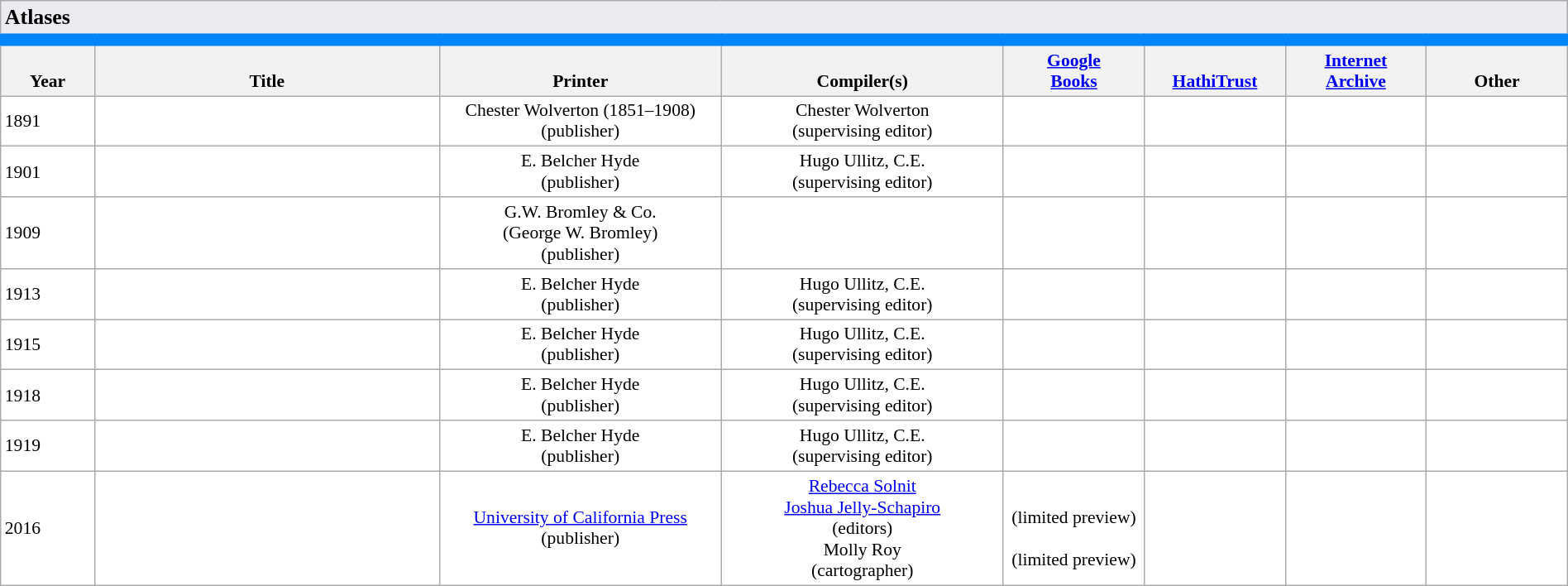<table class="wikitable collapsible sortable static-row-numbers" cellpadding="1" style="color: black; background-color: #FFFFFF; font-size: 90%; width:100%">
<tr class="static-row-header" style="text-align:center;vertical-align:bottom;">
<th style="text-align:left; background:#eaecf0; border-style: solid; border-width: 0px 0px 0px 0px;" colspan=8><big><strong>Atlases</strong></big></th>
</tr>
<tr class="static-row-header" style="text-align:center;vertical-align:bottom;border-style: solid; border-color: #0085ff; border-width: 10px 0px 0px 0px;">
<th>Year</th>
<th>Title</th>
<th>Printer</th>
<th>Compiler(s)</th>
<th><a href='#'>Google<br>Books</a></th>
<th><a href='#'>HathiTrust</a></th>
<th><a href='#'>Internet<br>Archive</a></th>
<th>Other</th>
</tr>
<tr>
<td width="6%">1891</td>
<td width="22%" data-sort-value="atlas 1891"></td>
<td style="text-align:center" width="18%" data-sort-value="wolverton 1891">Chester Wolverton (1851–1908)<br>(publisher)</td>
<td style="text-align:center" width="18%" data-sort-value="wolverton 1891">Chester Wolverton<br>(supervising editor)</td>
<td style="text-align:center" width="9%"></td>
<td style="text-align:center" width="9%"></td>
<td style="text-align:center" width="9%"></td>
<td style="text-align:center" width="9%" data-sort-value="NYPL 1891"><br></td>
</tr>
<tr>
<td width="6%">1901</td>
<td width="22%" data-sort-value="atlas 1901"><br></td>
<td style="text-align:center" width="18%" data-sort-value="hyde 1901">E. Belcher Hyde<br>(publisher)</td>
<td style="text-align:center" width="18%" data-sort-value="ullitz 1915">Hugo Ullitz, C.E.<br>(supervising editor)</td>
<td style="text-align:center" width="9%"></td>
<td style="text-align:center" width="9%"></td>
<td style="text-align:center" width="9%"></td>
<td style="text-align:center" width="9%" data-sort-value="NYPL 1901"></td>
</tr>
<tr>
<td width="6%">1909</td>
<td width="22%" data-sort-value="atlas 1909"></td>
<td style="text-align:center" width="18%" data-sort-value="bromley 1909">G.W. Bromley & Co.<br>(George W. Bromley)<br>(publisher)</td>
<td style="text-align:center" width="18%"></td>
<td style="text-align:center" width="9%"></td>
<td style="text-align:center" width="9%"></td>
<td style="text-align:center" width="9%"></td>
<td style="text-align:center" width="9%" data-sort-value="NYPL 1901"></td>
</tr>
<tr>
<td width="6%">1913</td>
<td width="22%" data-sort-value="atlas 1913"><br></td>
<td style="text-align:center" width="18%" data-sort-value="hyde 1913">E. Belcher Hyde<br>(publisher)</td>
<td style="text-align:center" width="18%" data-sort-value="ullitz 1915">Hugo Ullitz, C.E.<br>(supervising editor)</td>
<td style="text-align:center" width="9%"></td>
<td style="text-align:center" width="9%"></td>
<td style="text-align:center" width="9%"></td>
<td style="text-align:center" width="9%" data-sort-value="NYPL 1913"></td>
</tr>
<tr>
<td width="6%">1915</td>
<td width="22%" data-sort-value="atlas 1915"><br></td>
<td style="text-align:center" width="18%" data-sort-value="hyde 1915">E. Belcher Hyde<br>(publisher)</td>
<td style="text-align:center" width="18%" data-sort-value="ullitz 1915">Hugo Ullitz, C.E.<br>(supervising editor)</td>
<td style="text-align:center" width="9%"></td>
<td style="text-align:center" width="9%"></td>
<td style="text-align:center" width="9%"></td>
<td style="text-align:center" width="9%" data-sort-value="NYPL 1915"></td>
</tr>
<tr>
<td width="6%">1918</td>
<td width="22%" data-sort-value="atlas 1918"><br></td>
<td style="text-align:center" width="18%" data-sort-value="hyde 1918">E. Belcher Hyde<br>(publisher)</td>
<td style="text-align:center" width="18%" data-sort-value="ullitz 1918">Hugo Ullitz, C.E.<br>(supervising editor)</td>
<td style="text-align:center" width="9%"></td>
<td style="text-align:center" width="9%"></td>
<td style="text-align:center" width="9%"></td>
<td style="text-align:center" width="9%" data-sort-value="NYPL 1918"></td>
</tr>
<tr>
<td width="6%">1919</td>
<td width="22%" data-sort-value="atlas 1919"><br></td>
<td style="text-align:center" width="18%" data-sort-value="hyde 1919">E. Belcher Hyde<br>(publisher)</td>
<td style="text-align:center" width="18%" data-sort-value="ullitz 1919">Hugo Ullitz, C.E.<br>(supervising editor)</td>
<td style="text-align:center" width="9%"></td>
<td style="text-align:center" width="9%"></td>
<td style="text-align:center" width="9%"></td>
<td style="text-align:center" width="9%" data-sort-value="NYPL 1919"></td>
</tr>
<tr>
<td width="6%">2016</td>
<td width="22%" data-sort-value="nonstop 2016"></td>
<td style="text-align:center" width="18%" data-sort-value="california 2016"><a href='#'>University of California Press</a><br>(publisher)</td>
<td style="text-align:center" width="18%" data-sort-value="solnit 2016"><a href='#'>Rebecca Solnit</a><br><a href='#'>Joshua Jelly-Schapiro</a><br>(editors)<br>Molly Roy<br>(cartographer)</td>
<td style="text-align:center" width="9%" data-sort-value="google books 2016"><br>(limited preview)<br><br>(limited preview)</td>
<td style="text-align:center" width="9%"></td>
<td style="text-align:center" width="9%"></td>
<td style="text-align:center" width="9%"></td>
</tr>
</table>
